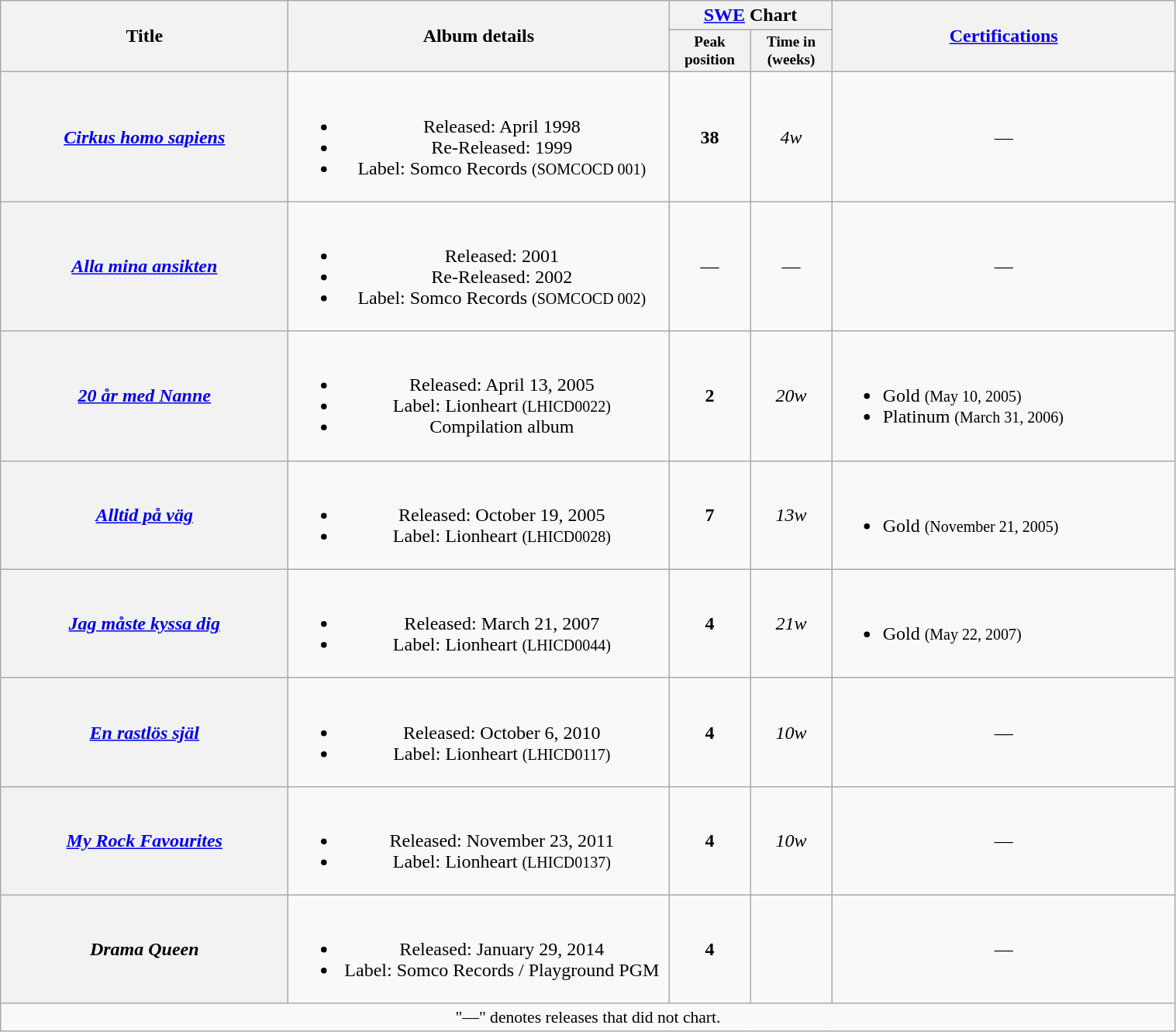<table class="wikitable plainrowheaders" style="text-align:center;" border="1">
<tr>
<th scope="col" rowspan="2" style="width:15em;">Title</th>
<th scope="col" rowspan="2" style="width:20em;">Album details</th>
<th scope="col" colspan="2"><a href='#'>SWE</a> Chart</th>
<th scope="col" rowspan="2" style="width:18em;"><a href='#'>Certifications</a></th>
</tr>
<tr>
<th scope="col" style="width:5em;font-size:80%;">Peak position</th>
<th scope="col" style="width:5em;font-size:80%;">Time in<br>(weeks)</th>
</tr>
<tr>
<th scope="row"><em><a href='#'>Cirkus homo sapiens</a></em></th>
<td><br><ul><li>Released: April 1998</li><li>Re-Released: 1999</li><li>Label: Somco Records <small>(SOMCOCD 001)</small></li></ul></td>
<td><strong>38</strong></td>
<td><em>4w</em></td>
<td>—</td>
</tr>
<tr>
<th scope="row"><em><a href='#'>Alla mina ansikten</a></em></th>
<td><br><ul><li>Released: 2001</li><li>Re-Released: 2002</li><li>Label: Somco Records <small>(SOMCOCD 002)</small></li></ul></td>
<td>—</td>
<td>—</td>
<td>—</td>
</tr>
<tr>
<th scope="row"><em><a href='#'>20 år med Nanne</a></em></th>
<td><br><ul><li>Released: April 13, 2005</li><li>Label: Lionheart <small>(LHICD0022)</small></li><li>Compilation album</li></ul></td>
<td><strong>2</strong></td>
<td><em>20w</em></td>
<td style="text-align:left;"><br><ul><li>Gold <small>(May 10, 2005)</small></li><li>Platinum <small>(March 31, 2006)</small></li></ul></td>
</tr>
<tr>
<th scope="row"><em><a href='#'>Alltid på väg</a></em></th>
<td><br><ul><li>Released: October 19, 2005</li><li>Label: Lionheart <small>(LHICD0028)</small></li></ul></td>
<td><strong>7</strong></td>
<td><em>13w</em></td>
<td style="text-align:left;"><br><ul><li>Gold <small>(November 21, 2005)</small></li></ul></td>
</tr>
<tr>
<th scope="row"><em><a href='#'>Jag måste kyssa dig</a></em></th>
<td><br><ul><li>Released: March 21, 2007</li><li>Label: Lionheart <small>(LHICD0044)</small></li></ul></td>
<td><strong>4</strong></td>
<td><em>21w</em></td>
<td style="text-align:left;"><br><ul><li>Gold <small>(May 22, 2007)</small></li></ul></td>
</tr>
<tr>
<th scope="row"><em><a href='#'>En rastlös själ</a></em></th>
<td><br><ul><li>Released: October 6, 2010</li><li>Label: Lionheart <small>(LHICD0117)</small></li></ul></td>
<td><strong>4</strong></td>
<td><em>10w</em></td>
<td>—</td>
</tr>
<tr>
<th scope="row"><em><a href='#'>My Rock Favourites</a></em></th>
<td><br><ul><li>Released: November 23, 2011</li><li>Label: Lionheart <small>(LHICD0137)</small></li></ul></td>
<td><strong>4</strong></td>
<td><em>10w</em></td>
<td>—</td>
</tr>
<tr>
<th scope="row"><em>Drama Queen</em></th>
<td><br><ul><li>Released: January 29, 2014</li><li>Label: Somco Records / Playground PGM</li></ul></td>
<td><strong>4</strong></td>
<td></td>
<td>—</td>
</tr>
<tr>
<td colspan="6" style="font-size:90%">"—" denotes releases that did not chart.</td>
</tr>
</table>
